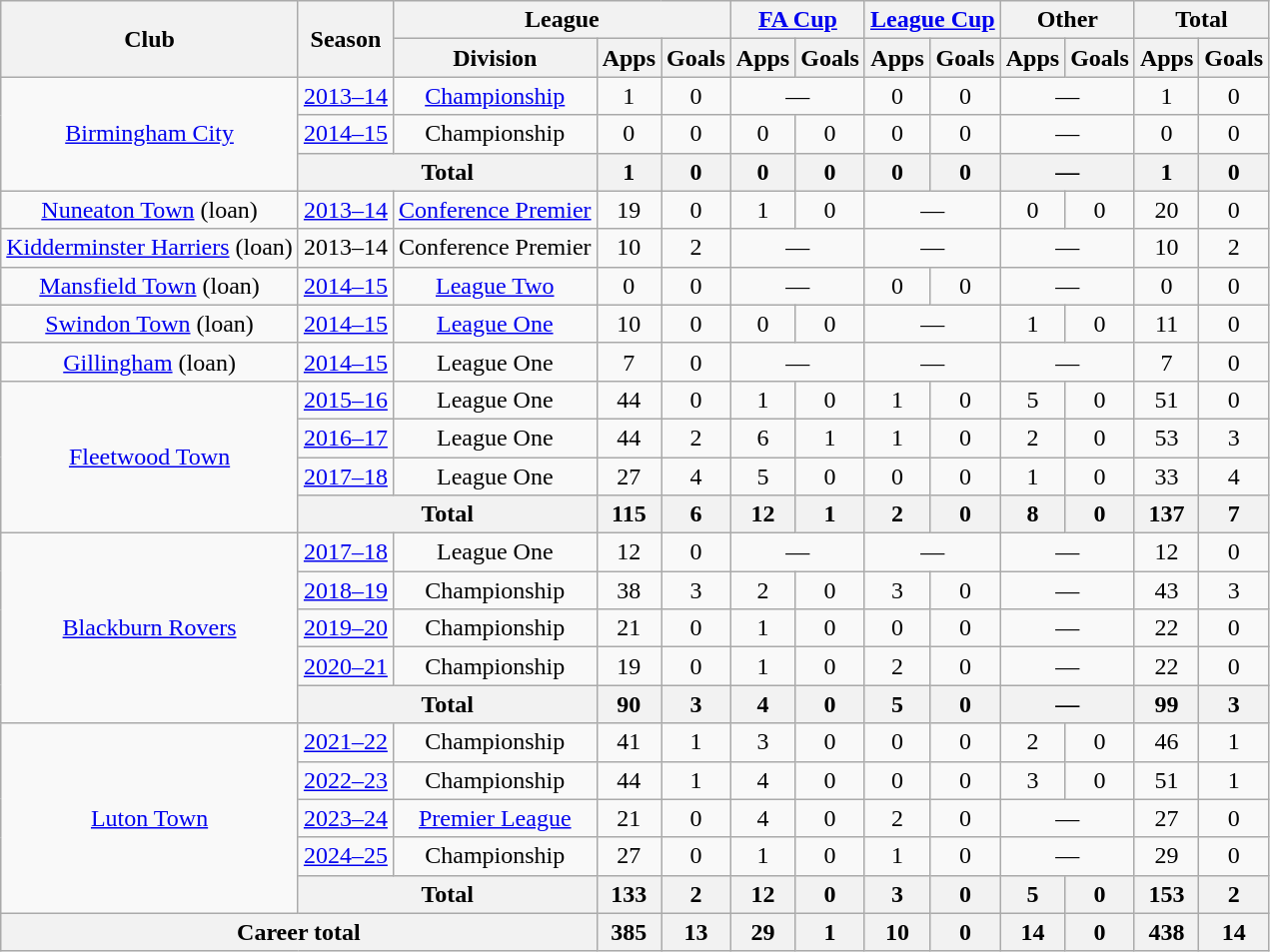<table class=wikitable style=text-align:center>
<tr>
<th rowspan=2>Club</th>
<th rowspan=2>Season</th>
<th colspan=3>League</th>
<th colspan=2><a href='#'>FA Cup</a></th>
<th colspan=2><a href='#'>League Cup</a></th>
<th colspan=2>Other</th>
<th colspan=2>Total</th>
</tr>
<tr>
<th>Division</th>
<th>Apps</th>
<th>Goals</th>
<th>Apps</th>
<th>Goals</th>
<th>Apps</th>
<th>Goals</th>
<th>Apps</th>
<th>Goals</th>
<th>Apps</th>
<th>Goals</th>
</tr>
<tr>
<td rowspan=3><a href='#'>Birmingham City</a></td>
<td><a href='#'>2013–14</a></td>
<td><a href='#'>Championship</a></td>
<td>1</td>
<td>0</td>
<td colspan=2>—</td>
<td>0</td>
<td>0</td>
<td colspan=2>—</td>
<td>1</td>
<td>0</td>
</tr>
<tr>
<td><a href='#'>2014–15</a></td>
<td>Championship</td>
<td>0</td>
<td>0</td>
<td>0</td>
<td>0</td>
<td>0</td>
<td>0</td>
<td colspan=2>—</td>
<td>0</td>
<td>0</td>
</tr>
<tr>
<th colspan=2>Total</th>
<th>1</th>
<th>0</th>
<th>0</th>
<th>0</th>
<th>0</th>
<th>0</th>
<th colspan=2>—</th>
<th>1</th>
<th>0</th>
</tr>
<tr>
<td><a href='#'>Nuneaton Town</a> (loan)</td>
<td><a href='#'>2013–14</a></td>
<td><a href='#'>Conference Premier</a></td>
<td>19</td>
<td>0</td>
<td>1</td>
<td>0</td>
<td colspan=2>—</td>
<td>0</td>
<td>0</td>
<td>20</td>
<td>0</td>
</tr>
<tr>
<td><a href='#'>Kidderminster Harriers</a> (loan)</td>
<td>2013–14</td>
<td>Conference Premier</td>
<td>10</td>
<td>2</td>
<td colspan=2>—</td>
<td colspan=2>—</td>
<td colspan=2>—</td>
<td>10</td>
<td>2</td>
</tr>
<tr>
<td><a href='#'>Mansfield Town</a> (loan)</td>
<td><a href='#'>2014–15</a></td>
<td><a href='#'>League Two</a></td>
<td>0</td>
<td>0</td>
<td colspan=2>—</td>
<td>0</td>
<td>0</td>
<td colspan=2>—</td>
<td>0</td>
<td>0</td>
</tr>
<tr>
<td><a href='#'>Swindon Town</a> (loan)</td>
<td><a href='#'>2014–15</a></td>
<td><a href='#'>League One</a></td>
<td>10</td>
<td>0</td>
<td>0</td>
<td>0</td>
<td colspan=2>—</td>
<td>1</td>
<td>0</td>
<td>11</td>
<td>0</td>
</tr>
<tr>
<td><a href='#'>Gillingham</a> (loan)</td>
<td><a href='#'>2014–15</a></td>
<td>League One</td>
<td>7</td>
<td>0</td>
<td colspan=2>—</td>
<td colspan=2>—</td>
<td colspan=2>—</td>
<td>7</td>
<td>0</td>
</tr>
<tr>
<td rowspan=4><a href='#'>Fleetwood Town</a></td>
<td><a href='#'>2015–16</a></td>
<td>League One</td>
<td>44</td>
<td>0</td>
<td>1</td>
<td>0</td>
<td>1</td>
<td>0</td>
<td>5</td>
<td>0</td>
<td>51</td>
<td>0</td>
</tr>
<tr>
<td><a href='#'>2016–17</a></td>
<td>League One</td>
<td>44</td>
<td>2</td>
<td>6</td>
<td>1</td>
<td>1</td>
<td>0</td>
<td>2</td>
<td>0</td>
<td>53</td>
<td>3</td>
</tr>
<tr>
<td><a href='#'>2017–18</a></td>
<td>League One</td>
<td>27</td>
<td>4</td>
<td>5</td>
<td>0</td>
<td>0</td>
<td>0</td>
<td>1</td>
<td>0</td>
<td>33</td>
<td>4</td>
</tr>
<tr>
<th colspan=2>Total</th>
<th>115</th>
<th>6</th>
<th>12</th>
<th>1</th>
<th>2</th>
<th>0</th>
<th>8</th>
<th>0</th>
<th>137</th>
<th>7</th>
</tr>
<tr>
<td rowspan=5><a href='#'>Blackburn Rovers</a></td>
<td><a href='#'>2017–18</a></td>
<td>League One</td>
<td>12</td>
<td>0</td>
<td colspan=2>—</td>
<td colspan=2>—</td>
<td colspan=2>—</td>
<td>12</td>
<td>0</td>
</tr>
<tr>
<td><a href='#'>2018–19</a></td>
<td>Championship</td>
<td>38</td>
<td>3</td>
<td>2</td>
<td>0</td>
<td>3</td>
<td>0</td>
<td colspan=2>—</td>
<td>43</td>
<td>3</td>
</tr>
<tr>
<td><a href='#'>2019–20</a></td>
<td>Championship</td>
<td>21</td>
<td>0</td>
<td>1</td>
<td>0</td>
<td>0</td>
<td>0</td>
<td colspan=2>—</td>
<td>22</td>
<td>0</td>
</tr>
<tr>
<td><a href='#'>2020–21</a></td>
<td>Championship</td>
<td>19</td>
<td>0</td>
<td>1</td>
<td>0</td>
<td>2</td>
<td>0</td>
<td colspan=2>—</td>
<td>22</td>
<td>0</td>
</tr>
<tr>
<th colspan=2>Total</th>
<th>90</th>
<th>3</th>
<th>4</th>
<th>0</th>
<th>5</th>
<th>0</th>
<th colspan=2>—</th>
<th>99</th>
<th>3</th>
</tr>
<tr>
<td rowspan=5><a href='#'>Luton Town</a></td>
<td><a href='#'>2021–22</a></td>
<td>Championship</td>
<td>41</td>
<td>1</td>
<td>3</td>
<td>0</td>
<td>0</td>
<td>0</td>
<td>2</td>
<td>0</td>
<td>46</td>
<td>1</td>
</tr>
<tr>
<td><a href='#'>2022–23</a></td>
<td>Championship</td>
<td>44</td>
<td>1</td>
<td>4</td>
<td>0</td>
<td>0</td>
<td>0</td>
<td>3</td>
<td>0</td>
<td>51</td>
<td>1</td>
</tr>
<tr>
<td><a href='#'>2023–24</a></td>
<td><a href='#'>Premier League</a></td>
<td>21</td>
<td>0</td>
<td>4</td>
<td>0</td>
<td>2</td>
<td>0</td>
<td colspan=2>—</td>
<td>27</td>
<td>0</td>
</tr>
<tr>
<td><a href='#'>2024–25</a></td>
<td>Championship</td>
<td>27</td>
<td>0</td>
<td>1</td>
<td>0</td>
<td>1</td>
<td>0</td>
<td colspan=2>—</td>
<td>29</td>
<td>0</td>
</tr>
<tr>
<th colspan=2>Total</th>
<th>133</th>
<th>2</th>
<th>12</th>
<th>0</th>
<th>3</th>
<th>0</th>
<th>5</th>
<th>0</th>
<th>153</th>
<th>2</th>
</tr>
<tr>
<th colspan=3>Career total</th>
<th>385</th>
<th>13</th>
<th>29</th>
<th>1</th>
<th>10</th>
<th>0</th>
<th>14</th>
<th>0</th>
<th>438</th>
<th>14</th>
</tr>
</table>
